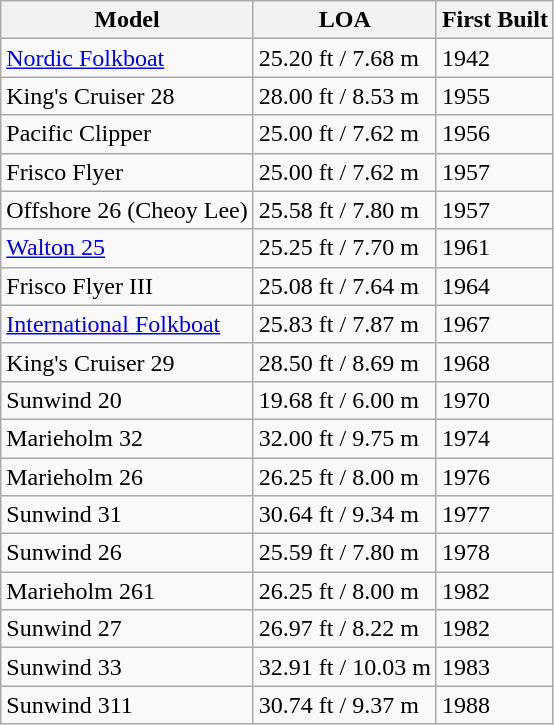<table class="wikitable">
<tr>
<th>Model</th>
<th>LOA</th>
<th>First Built</th>
</tr>
<tr>
<td><a href='#'>Nordic Folkboat</a></td>
<td>25.20 ft / 7.68 m</td>
<td>1942</td>
</tr>
<tr>
<td>King's Cruiser 28</td>
<td>28.00 ft / 8.53 m</td>
<td>1955</td>
</tr>
<tr>
<td>Pacific Clipper</td>
<td>25.00 ft / 7.62 m</td>
<td>1956</td>
</tr>
<tr>
<td>Frisco Flyer</td>
<td>25.00 ft / 7.62 m</td>
<td>1957</td>
</tr>
<tr>
<td>Offshore 26 (Cheoy Lee)</td>
<td>25.58 ft / 7.80 m</td>
<td>1957</td>
</tr>
<tr>
<td><a href='#'>Walton 25</a></td>
<td>25.25 ft / 7.70 m</td>
<td>1961</td>
</tr>
<tr>
<td>Frisco Flyer III</td>
<td>25.08 ft / 7.64 m</td>
<td>1964</td>
</tr>
<tr>
<td><a href='#'>International Folkboat</a></td>
<td>25.83 ft / 7.87 m</td>
<td>1967</td>
</tr>
<tr>
<td>King's Cruiser 29</td>
<td>28.50 ft / 8.69 m</td>
<td>1968</td>
</tr>
<tr>
<td>Sunwind 20</td>
<td>19.68 ft / 6.00 m</td>
<td>1970</td>
</tr>
<tr>
<td>Marieholm 32</td>
<td>32.00 ft / 9.75 m</td>
<td>1974</td>
</tr>
<tr>
<td>Marieholm 26</td>
<td>26.25 ft / 8.00 m</td>
<td>1976</td>
</tr>
<tr>
<td>Sunwind 31</td>
<td>30.64 ft / 9.34 m</td>
<td>1977</td>
</tr>
<tr>
<td>Sunwind 26</td>
<td>25.59 ft / 7.80 m</td>
<td>1978</td>
</tr>
<tr>
<td>Marieholm 261</td>
<td>26.25 ft / 8.00 m</td>
<td>1982</td>
</tr>
<tr>
<td>Sunwind 27</td>
<td>26.97 ft / 8.22 m</td>
<td>1982</td>
</tr>
<tr>
<td>Sunwind 33</td>
<td>32.91 ft / 10.03 m</td>
<td>1983</td>
</tr>
<tr>
<td>Sunwind 311</td>
<td>30.74 ft / 9.37 m</td>
<td>1988</td>
</tr>
</table>
